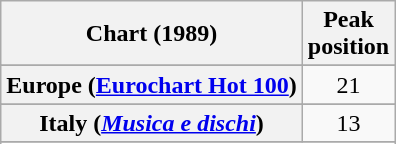<table class="wikitable sortable plainrowheaders" style="text-align:center;">
<tr>
<th>Chart (1989)</th>
<th>Peak<br>position</th>
</tr>
<tr>
</tr>
<tr>
</tr>
<tr>
</tr>
<tr>
<th scope="row">Europe (<a href='#'>Eurochart Hot 100</a>)</th>
<td>21</td>
</tr>
<tr>
</tr>
<tr>
<th scope="row">Italy (<em><a href='#'>Musica e dischi</a></em>)</th>
<td>13</td>
</tr>
<tr>
</tr>
<tr>
</tr>
<tr>
</tr>
<tr>
</tr>
<tr>
</tr>
<tr>
</tr>
<tr>
</tr>
<tr>
</tr>
<tr>
</tr>
</table>
